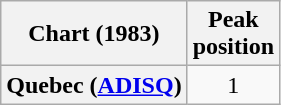<table class="wikitable plainrowheaders" style="text-align:center">
<tr>
<th scope="col">Chart (1983)</th>
<th scope="col">Peak<br>position</th>
</tr>
<tr>
<th scope="row">Quebec (<a href='#'>ADISQ</a>)</th>
<td>1</td>
</tr>
</table>
